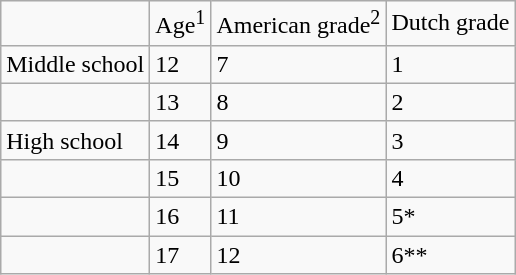<table class="wikitable">
<tr>
<td></td>
<td>Age<sup>1</sup></td>
<td>American grade<sup>2</sup></td>
<td>Dutch grade</td>
</tr>
<tr>
<td>Middle school</td>
<td>12</td>
<td>7</td>
<td>1</td>
</tr>
<tr>
<td></td>
<td>13</td>
<td>8</td>
<td>2</td>
</tr>
<tr>
<td>High school</td>
<td>14</td>
<td>9</td>
<td>3</td>
</tr>
<tr>
<td></td>
<td>15</td>
<td>10</td>
<td>4</td>
</tr>
<tr>
<td></td>
<td>16</td>
<td>11</td>
<td>5*</td>
</tr>
<tr>
<td></td>
<td>17</td>
<td>12</td>
<td>6**</td>
</tr>
</table>
